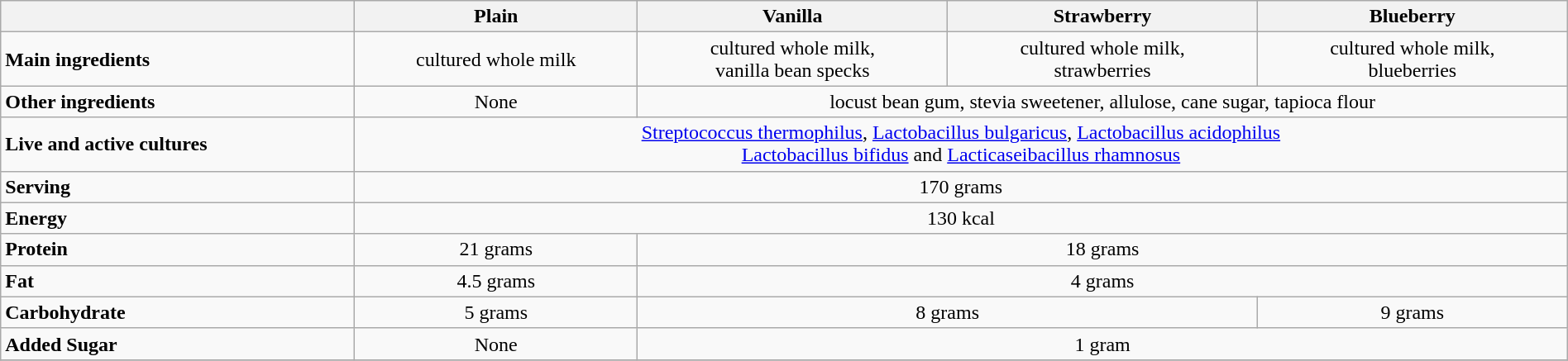<table class="wikitable sortable" style="display: inline-table;width: 100%;">
<tr>
<th></th>
<th>Plain</th>
<th>Vanilla</th>
<th>Strawberry</th>
<th>Blueberry</th>
</tr>
<tr>
<td><strong>Main ingredients</strong></td>
<td style="text-align: center;">cultured whole milk</td>
<td style="text-align: center;">cultured whole milk,<br>vanilla bean specks</td>
<td style="text-align: center;">cultured whole milk,<br>strawberries</td>
<td style="text-align: center;">cultured whole milk,<br>blueberries</td>
</tr>
<tr>
<td><strong>Other ingredients</strong></td>
<td style="text-align: center;">None</td>
<td colspan=3 style="text-align: center;">locust bean gum, stevia sweetener, allulose, cane sugar, tapioca flour</td>
</tr>
<tr>
<td><strong>Live and active cultures</strong></td>
<td colspan=4 style="text-align: center;"><a href='#'>Streptococcus thermophilus</a>, <a href='#'>Lactobacillus bulgaricus</a>, <a href='#'>Lactobacillus acidophilus</a><br><a href='#'>Lactobacillus bifidus</a> and <a href='#'>Lacticaseibacillus rhamnosus</a></td>
</tr>
<tr>
<td><strong>Serving</strong></td>
<td colspan=4 style="text-align: center;">170 grams</td>
</tr>
<tr>
<td><strong>Energy</strong></td>
<td colspan=4 style="text-align: center;">130 kcal</td>
</tr>
<tr>
<td><strong>Protein</strong></td>
<td style="text-align: center;">21 grams</td>
<td colspan=3 style="text-align: center;">18 grams</td>
</tr>
<tr>
<td><strong>Fat</strong></td>
<td style="text-align: center;">4.5 grams</td>
<td colspan=3 style="text-align: center;">4 grams</td>
</tr>
<tr>
<td><strong>Carbohydrate</strong></td>
<td style="text-align: center;">5 grams</td>
<td colspan=2 style="text-align: center;">8 grams</td>
<td style="text-align: center;">9 grams</td>
</tr>
<tr>
<td><strong>Added Sugar</strong></td>
<td style="text-align: center;">None</td>
<td colspan=3 style="text-align: center;">1 gram</td>
</tr>
<tr>
</tr>
</table>
